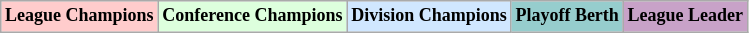<table class="wikitable"  style="text-align:center; font-size:75%;">
<tr>
<td style="background:#fcc;"><strong>League Champions</strong></td>
<td style="background:#dfd;"><strong>Conference Champions</strong></td>
<td style="background:#d0e7ff;"><strong>Division Champions</strong></td>
<td style="background:#96cdcd;"><strong>Playoff Berth</strong></td>
<td style="background:#c8a2c8;"><strong>League Leader</strong></td>
</tr>
</table>
